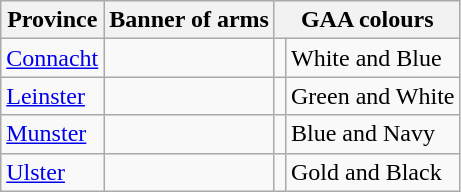<table class="wikitable sortable">
<tr>
<th>Province</th>
<th class="unsortable">Banner of arms</th>
<th colspan="2">GAA colours</th>
</tr>
<tr>
<td><a href='#'>Connacht</a></td>
<td></td>
<td data-sort-value="White and Blue"></td>
<td>White and Blue</td>
</tr>
<tr>
<td><a href='#'>Leinster</a></td>
<td></td>
<td data-sort-value="Green and White"></td>
<td>Green and White</td>
</tr>
<tr>
<td><a href='#'>Munster</a></td>
<td></td>
<td data-sort-value="Blue and Navy"></td>
<td>Blue and Navy</td>
</tr>
<tr>
<td><a href='#'>Ulster</a></td>
<td></td>
<td data-sort-value="Gold and Black"></td>
<td>Gold and Black</td>
</tr>
</table>
